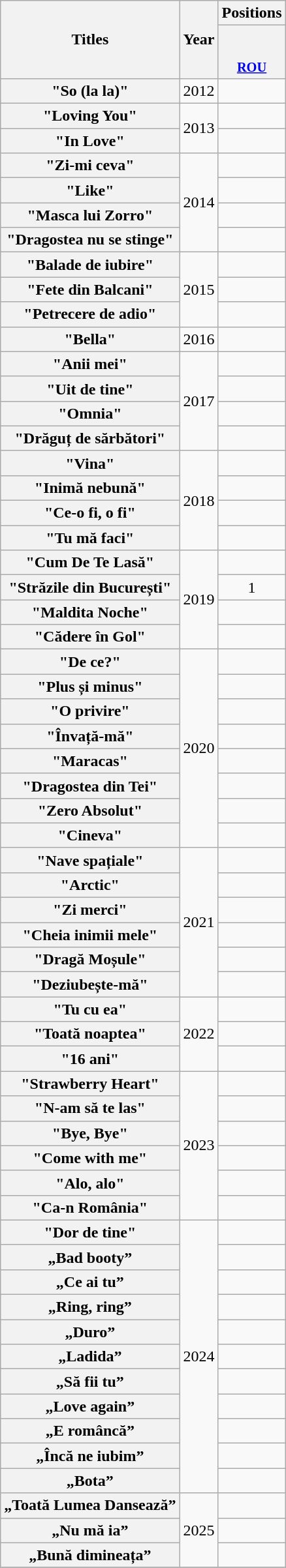<table class="wikitable plainrowheaders" style="text-align:center;">
<tr>
<th rowspan="2" scope="col">Titles</th>
<th rowspan="2" scope="col">Year</th>
<th colspan="1" scope="col">Positions</th>
</tr>
<tr>
<th scope="col" style="width:3em; font-size:85%;"><br><br><a href='#'>ROU</a></th>
</tr>
<tr>
<th scope="row">"So (la la)" </th>
<td rowspan="1">2012</td>
<td></td>
</tr>
<tr>
<th scope="row">"Loving You" </th>
<td rowspan="2">2013</td>
<td></td>
</tr>
<tr>
<th scope="row">"In Love" </th>
<td></td>
</tr>
<tr>
<th scope="row">"Zi-mi ceva" </th>
<td rowspan="4">2014</td>
<td></td>
</tr>
<tr>
<th scope="row">"Like"</th>
<td></td>
</tr>
<tr>
<th scope="row">"Masca lui Zorro"</th>
<td></td>
</tr>
<tr>
<th scope="row">"Dragostea nu se stinge" </th>
<td></td>
</tr>
<tr>
<th scope="row">"Balade de iubire"</th>
<td rowspan="3">2015</td>
<td></td>
</tr>
<tr>
<th scope="row">"Fete din Balcani" </th>
<td></td>
</tr>
<tr>
<th scope="row">"Petrecere de adio" </th>
<td></td>
</tr>
<tr>
<th scope="row">"Bella"</th>
<td>2016</td>
<td></td>
</tr>
<tr>
<th scope="row">"Anii mei"</th>
<td rowspan="4">2017</td>
<td></td>
</tr>
<tr>
<th scope="row">"Uit de tine"</th>
<td></td>
</tr>
<tr>
<th scope="row">"Omnia" </th>
<td></td>
</tr>
<tr>
<th scope="row">"Drăguț de sărbători"</th>
<td></td>
</tr>
<tr>
<th scope="row">"Vina"</th>
<td rowspan="4">2018</td>
<td></td>
</tr>
<tr>
<th scope="row">"Inimă nebună" </th>
<td></td>
</tr>
<tr>
<th scope="row">"Ce-o fi, o fi" </th>
<td></td>
</tr>
<tr>
<th scope="row">"Tu mă faci"</th>
<td></td>
</tr>
<tr>
<th scope="row">"Cum De Te Lasă"</th>
<td rowspan="4">2019</td>
<td></td>
</tr>
<tr>
<th scope="row">"Străzile din București" </th>
<td>1</td>
</tr>
<tr>
<th scope="row">"Maldita Noche"</th>
<td></td>
</tr>
<tr>
<th scope="row">"Cădere în Gol" </th>
<td></td>
</tr>
<tr>
<th scope="row">"De ce?"</th>
<td rowspan="8">2020</td>
<td></td>
</tr>
<tr>
<th scope="row">"Plus și minus"</th>
<td></td>
</tr>
<tr>
<th scope="row">"O privire"</th>
<td></td>
</tr>
<tr>
<th scope="row">"Învață-mă"</th>
<td></td>
</tr>
<tr>
<th scope="row">"Maracas" </th>
<td></td>
</tr>
<tr>
<th scope="row">"Dragostea din Tei" </th>
<td></td>
</tr>
<tr>
<th scope="row">"Zero Absolut"</th>
<td></td>
</tr>
<tr>
<th scope="row">"Cineva"</th>
<td></td>
</tr>
<tr>
<th scope="row">"Nave spațiale"</th>
<td rowspan="6">2021</td>
<td></td>
</tr>
<tr>
<th scope="row">"Arctic"</th>
<td></td>
</tr>
<tr>
<th scope="row">"Zi merci"</th>
<td></td>
</tr>
<tr>
<th scope="row">"Cheia inimii mele" </th>
<td></td>
</tr>
<tr>
<th scope="row">"Dragă Moșule" </th>
<td></td>
</tr>
<tr>
<th scope="row">"Deziubește-mă" </th>
<td></td>
</tr>
<tr>
<th scope="row">"Tu cu ea" </th>
<td rowspan="3">2022</td>
<td></td>
</tr>
<tr>
<th scope="row">"Toată noaptea" </th>
<td></td>
</tr>
<tr>
<th scope="row">"16 ani" </th>
<td></td>
</tr>
<tr>
<th scope="row">"Strawberry Heart"</th>
<td rowspan="6">2023</td>
<td></td>
</tr>
<tr>
<th scope="row">"N-am să te las"</th>
<td></td>
</tr>
<tr>
<th scope="row">"Bye, Bye" </th>
<td></td>
</tr>
<tr>
<th scope="row">"Come with me"</th>
<td></td>
</tr>
<tr>
<th scope="row">"Alo, alo" </th>
<td></td>
</tr>
<tr>
<th scope="row">"Ca-n România" </th>
<td></td>
</tr>
<tr>
<th scope="row">"Dor de tine"</th>
<td rowspan="11">2024</td>
<td></td>
</tr>
<tr>
<th scope="row">„Bad booty”</th>
<td></td>
</tr>
<tr>
<th scope="row">„Ce ai tu”</th>
<td></td>
</tr>
<tr>
<th scope="row">„Ring, ring”</th>
<td></td>
</tr>
<tr>
<th scope="row">„Duro”</th>
<td></td>
</tr>
<tr>
<th scope="row">„Ladida”</th>
<td></td>
</tr>
<tr>
<th scope="row">„Să fii tu” </th>
<td></td>
</tr>
<tr>
<th scope="row">„Love again”</th>
<td></td>
</tr>
<tr>
<th scope="row">„E româncă” </th>
<td></td>
</tr>
<tr>
<th scope="row">„Încă ne iubim” </th>
<td></td>
</tr>
<tr>
<th scope="row">„Bota”</th>
<td></td>
</tr>
<tr>
<th scope="row">„Toată Lumea Dansează”</th>
<td rowspan="3">2025</td>
<td></td>
</tr>
<tr>
<th scope="row">„Nu mă ia”</th>
<td></td>
</tr>
<tr>
<th scope="row">„Bună dimineața” </th>
<td></td>
</tr>
<tr>
</tr>
</table>
